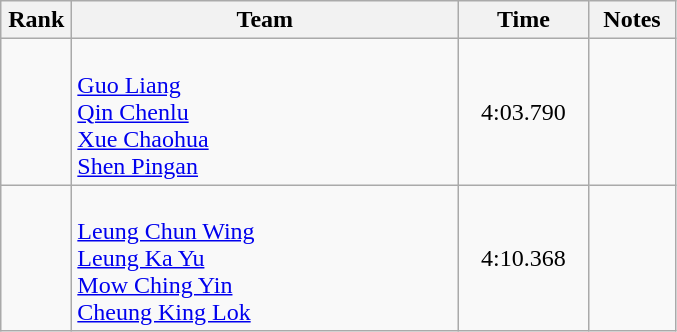<table class=wikitable style="text-align:center">
<tr>
<th width=40>Rank</th>
<th width=250>Team</th>
<th width=80>Time</th>
<th width=50>Notes</th>
</tr>
<tr>
<td></td>
<td align=left><br><a href='#'>Guo Liang</a><br><a href='#'>Qin Chenlu</a><br><a href='#'>Xue Chaohua</a><br><a href='#'>Shen Pingan</a></td>
<td>4:03.790</td>
<td></td>
</tr>
<tr>
<td></td>
<td align=left><br><a href='#'>Leung Chun Wing</a><br><a href='#'>Leung Ka Yu</a><br><a href='#'>Mow Ching Yin</a><br><a href='#'>Cheung King Lok</a></td>
<td>4:10.368</td>
<td></td>
</tr>
</table>
